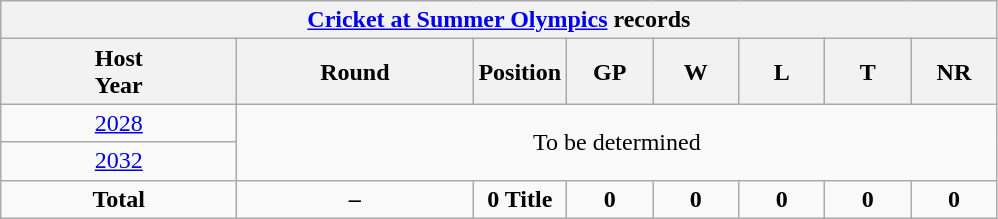<table class="wikitable" style="text-align: center; width=900px;">
<tr>
<th colspan=9><a href='#'>Cricket at Summer Olympics</a> records</th>
</tr>
<tr>
<th width=150>Host<br>Year</th>
<th width=150>Round</th>
<th width=50>Position</th>
<th width=50>GP</th>
<th width=50>W</th>
<th width=50>L</th>
<th width=50>T</th>
<th width=50>NR</th>
</tr>
<tr>
<td> <a href='#'>2028</a></td>
<td colspan=8 rowspan=2>To be determined</td>
</tr>
<tr>
<td> <a href='#'>2032</a></td>
</tr>
<tr>
<td><strong>Total</strong></td>
<td><strong>–</strong></td>
<td><strong>0 Title</strong></td>
<td><strong>0</strong></td>
<td><strong>0</strong></td>
<td><strong>0</strong></td>
<td><strong>0</strong></td>
<td><strong>0</strong></td>
</tr>
</table>
